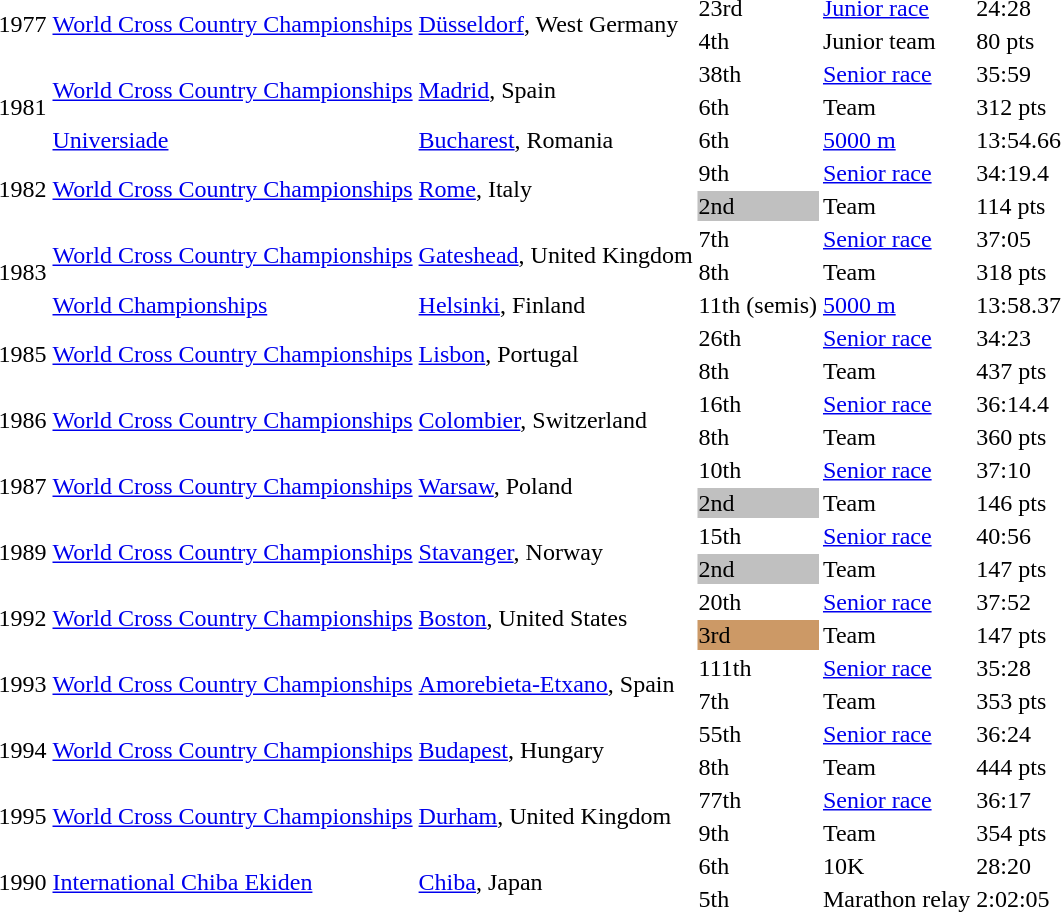<table>
<tr>
<td rowspan=2>1977</td>
<td rowspan=2><a href='#'>World Cross Country Championships</a></td>
<td rowspan=2><a href='#'>Düsseldorf</a>, West Germany</td>
<td>23rd</td>
<td><a href='#'>Junior race</a></td>
<td>24:28</td>
</tr>
<tr>
<td>4th</td>
<td>Junior team</td>
<td>80 pts</td>
</tr>
<tr>
<td rowspan=3>1981</td>
<td rowspan=2><a href='#'>World Cross Country Championships</a></td>
<td rowspan=2><a href='#'>Madrid</a>, Spain</td>
<td>38th</td>
<td><a href='#'>Senior race</a></td>
<td>35:59</td>
</tr>
<tr>
<td>6th</td>
<td>Team</td>
<td>312 pts</td>
</tr>
<tr>
<td><a href='#'>Universiade</a></td>
<td><a href='#'>Bucharest</a>, Romania</td>
<td>6th</td>
<td><a href='#'>5000 m</a></td>
<td>13:54.66</td>
</tr>
<tr>
<td rowspan=2>1982</td>
<td rowspan=2><a href='#'>World Cross Country Championships</a></td>
<td rowspan=2><a href='#'>Rome</a>, Italy</td>
<td>9th</td>
<td><a href='#'>Senior race</a></td>
<td>34:19.4</td>
</tr>
<tr>
<td bgcolor=silver>2nd</td>
<td>Team</td>
<td>114 pts</td>
</tr>
<tr>
<td rowspan=3>1983</td>
<td rowspan=2><a href='#'>World Cross Country Championships</a></td>
<td rowspan=2><a href='#'>Gateshead</a>, United Kingdom</td>
<td>7th</td>
<td><a href='#'>Senior race</a></td>
<td>37:05</td>
</tr>
<tr>
<td>8th</td>
<td>Team</td>
<td>318 pts</td>
</tr>
<tr>
<td><a href='#'>World Championships</a></td>
<td><a href='#'>Helsinki</a>, Finland</td>
<td>11th (semis)</td>
<td><a href='#'>5000 m</a></td>
<td>13:58.37</td>
</tr>
<tr>
<td rowspan=2>1985</td>
<td rowspan=2><a href='#'>World Cross Country Championships</a></td>
<td rowspan=2><a href='#'>Lisbon</a>, Portugal</td>
<td>26th</td>
<td><a href='#'>Senior race</a></td>
<td>34:23</td>
</tr>
<tr>
<td>8th</td>
<td>Team</td>
<td>437 pts</td>
</tr>
<tr>
<td rowspan=2>1986</td>
<td rowspan=2><a href='#'>World Cross Country Championships</a></td>
<td rowspan=2><a href='#'>Colombier</a>, Switzerland</td>
<td>16th</td>
<td><a href='#'>Senior race</a></td>
<td>36:14.4</td>
</tr>
<tr>
<td>8th</td>
<td>Team</td>
<td>360 pts</td>
</tr>
<tr>
<td rowspan=2>1987</td>
<td rowspan=2><a href='#'>World Cross Country Championships</a></td>
<td rowspan=2><a href='#'>Warsaw</a>, Poland</td>
<td>10th</td>
<td><a href='#'>Senior race</a></td>
<td>37:10</td>
</tr>
<tr>
<td bgcolor=silver>2nd</td>
<td>Team</td>
<td>146 pts</td>
</tr>
<tr>
<td rowspan=2>1989</td>
<td rowspan=2><a href='#'>World Cross Country Championships</a></td>
<td rowspan=2><a href='#'>Stavanger</a>, Norway</td>
<td>15th</td>
<td><a href='#'>Senior race</a></td>
<td>40:56</td>
</tr>
<tr>
<td bgcolor=silver>2nd</td>
<td>Team</td>
<td>147 pts</td>
</tr>
<tr>
<td rowspan=2>1992</td>
<td rowspan=2><a href='#'>World Cross Country Championships</a></td>
<td rowspan=2><a href='#'>Boston</a>, United States</td>
<td>20th</td>
<td><a href='#'>Senior race</a></td>
<td>37:52</td>
</tr>
<tr>
<td bgcolor=cc9966>3rd</td>
<td>Team</td>
<td>147 pts</td>
</tr>
<tr>
<td rowspan=2>1993</td>
<td rowspan=2><a href='#'>World Cross Country Championships</a></td>
<td rowspan=2><a href='#'>Amorebieta-Etxano</a>, Spain</td>
<td>111th</td>
<td><a href='#'>Senior race</a></td>
<td>35:28</td>
</tr>
<tr>
<td>7th</td>
<td>Team</td>
<td>353 pts</td>
</tr>
<tr>
<td rowspan=2>1994</td>
<td rowspan=2><a href='#'>World Cross Country Championships</a></td>
<td rowspan=2><a href='#'>Budapest</a>, Hungary</td>
<td>55th</td>
<td><a href='#'>Senior race</a></td>
<td>36:24</td>
</tr>
<tr>
<td>8th</td>
<td>Team</td>
<td>444 pts</td>
</tr>
<tr>
<td rowspan=2>1995</td>
<td rowspan=2><a href='#'>World Cross Country Championships</a></td>
<td rowspan=2><a href='#'>Durham</a>, United Kingdom</td>
<td>77th</td>
<td><a href='#'>Senior race</a></td>
<td>36:17</td>
</tr>
<tr>
<td>9th</td>
<td>Team</td>
<td>354 pts</td>
</tr>
<tr>
<td rowspan=2>1990</td>
<td rowspan=2><a href='#'>International Chiba Ekiden</a></td>
<td rowspan=2><a href='#'>Chiba</a>, Japan</td>
<td>6th</td>
<td>10K</td>
<td>28:20</td>
</tr>
<tr>
<td>5th</td>
<td>Marathon relay</td>
<td>2:02:05</td>
</tr>
</table>
